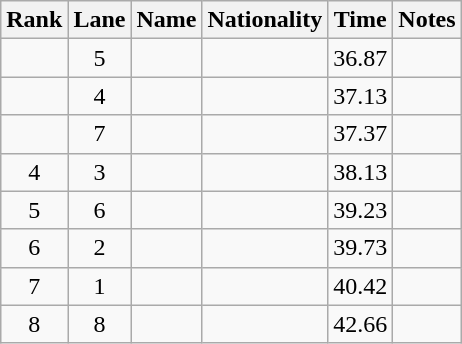<table class="wikitable sortable" style="text-align:center">
<tr>
<th>Rank</th>
<th>Lane</th>
<th>Name</th>
<th>Nationality</th>
<th>Time</th>
<th>Notes</th>
</tr>
<tr>
<td></td>
<td>5</td>
<td align=left></td>
<td align=left></td>
<td>36.87</td>
<td></td>
</tr>
<tr>
<td></td>
<td>4</td>
<td align=left></td>
<td align=left></td>
<td>37.13</td>
<td></td>
</tr>
<tr>
<td></td>
<td>7</td>
<td align=left></td>
<td align=left></td>
<td>37.37</td>
<td></td>
</tr>
<tr>
<td>4</td>
<td>3</td>
<td align=left></td>
<td align=left></td>
<td>38.13</td>
<td></td>
</tr>
<tr>
<td>5</td>
<td>6</td>
<td align=left></td>
<td align=left></td>
<td>39.23</td>
<td></td>
</tr>
<tr>
<td>6</td>
<td>2</td>
<td align=left></td>
<td align=left></td>
<td>39.73</td>
<td></td>
</tr>
<tr>
<td>7</td>
<td>1</td>
<td align=left></td>
<td align=left></td>
<td>40.42</td>
<td></td>
</tr>
<tr>
<td>8</td>
<td>8</td>
<td align=left></td>
<td align=left></td>
<td>42.66</td>
<td></td>
</tr>
</table>
